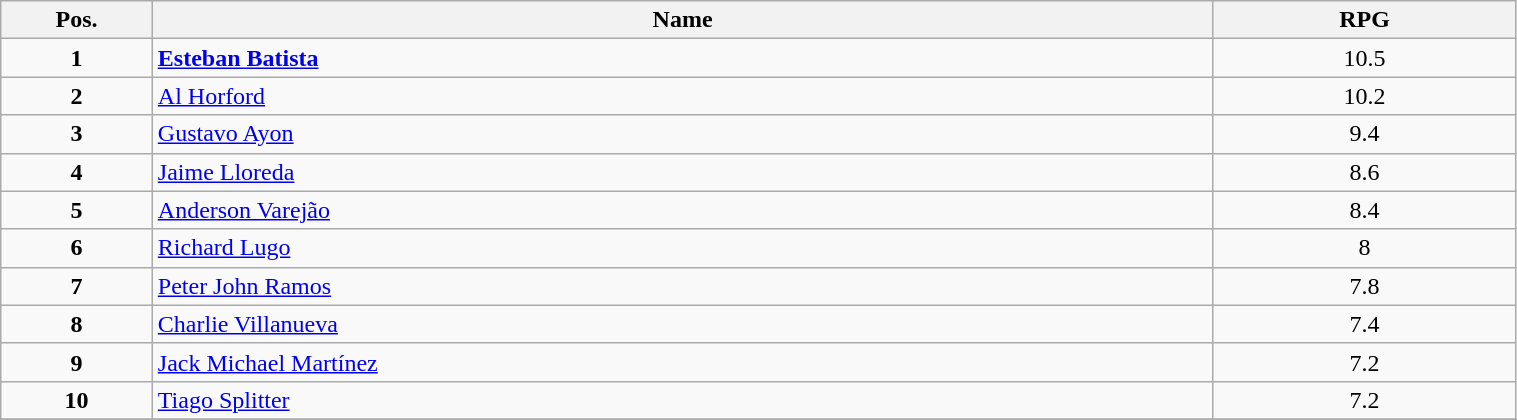<table class=wikitable width="80%">
<tr>
<th width="10%">Pos.</th>
<th width="70%">Name</th>
<th width="20%">RPG</th>
</tr>
<tr>
<td align=center><strong>1</strong></td>
<td> <strong><a href='#'>Esteban Batista</a></strong></td>
<td align=center>10.5</td>
</tr>
<tr>
<td align=center><strong>2</strong></td>
<td> <a href='#'>Al Horford</a></td>
<td align=center>10.2</td>
</tr>
<tr>
<td align=center><strong>3</strong></td>
<td> <a href='#'>Gustavo Ayon</a></td>
<td align=center>9.4</td>
</tr>
<tr>
<td align=center><strong>4</strong></td>
<td> <a href='#'>Jaime Lloreda</a></td>
<td align=center>8.6</td>
</tr>
<tr>
<td align=center><strong>5</strong></td>
<td> <a href='#'>Anderson Varejão</a></td>
<td align=center>8.4</td>
</tr>
<tr>
<td align=center><strong>6</strong></td>
<td> <a href='#'>Richard Lugo</a></td>
<td align=center>8</td>
</tr>
<tr>
<td align=center><strong>7</strong></td>
<td> <a href='#'>Peter John Ramos</a></td>
<td align=center>7.8</td>
</tr>
<tr>
<td align=center><strong>8</strong></td>
<td> <a href='#'>Charlie Villanueva</a></td>
<td align=center>7.4</td>
</tr>
<tr>
<td align=center><strong>9</strong></td>
<td> <a href='#'>Jack Michael Martínez</a></td>
<td align=center>7.2</td>
</tr>
<tr>
<td align=center><strong>10</strong></td>
<td> <a href='#'>Tiago Splitter</a></td>
<td align=center>7.2</td>
</tr>
<tr>
</tr>
</table>
